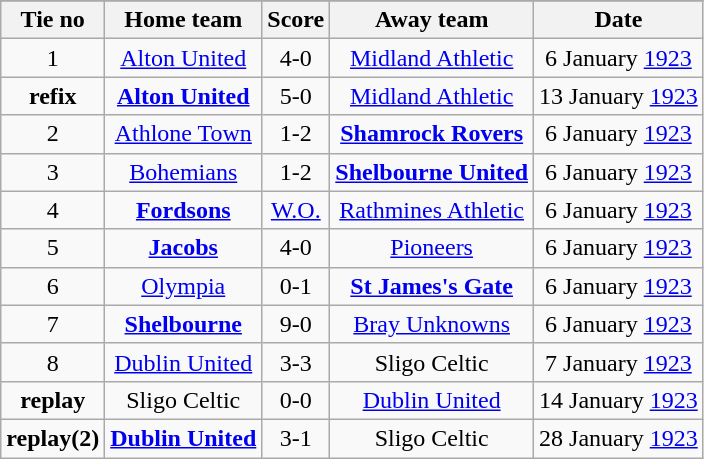<table class="wikitable" style="text-align: center">
<tr>
</tr>
<tr>
<th>Tie no</th>
<th>Home team</th>
<th>Score</th>
<th>Away team</th>
<th>Date</th>
</tr>
<tr>
<td>1</td>
<td><a href='#'>Alton United</a></td>
<td>4-0</td>
<td><a href='#'>Midland Athletic</a></td>
<td>6 January <a href='#'>1923</a></td>
</tr>
<tr>
<td><strong>refix</strong></td>
<td><strong><a href='#'>Alton United</a></strong></td>
<td>5-0</td>
<td><a href='#'>Midland Athletic</a></td>
<td>13 January <a href='#'>1923</a></td>
</tr>
<tr>
<td>2</td>
<td><a href='#'>Athlone Town</a></td>
<td>1-2</td>
<td><strong><a href='#'>Shamrock Rovers</a></strong></td>
<td>6 January <a href='#'>1923</a></td>
</tr>
<tr>
<td>3</td>
<td><a href='#'>Bohemians</a></td>
<td>1-2</td>
<td><strong><a href='#'>Shelbourne United</a></strong></td>
<td>6 January <a href='#'>1923</a></td>
</tr>
<tr>
<td>4</td>
<td><strong><a href='#'>Fordsons</a></strong></td>
<td><a href='#'>W.O.</a></td>
<td><a href='#'>Rathmines Athletic</a></td>
<td>6 January <a href='#'>1923</a></td>
</tr>
<tr>
<td>5</td>
<td><strong><a href='#'>Jacobs</a></strong></td>
<td>4-0</td>
<td><a href='#'>Pioneers</a></td>
<td>6 January <a href='#'>1923</a></td>
</tr>
<tr>
<td>6</td>
<td><a href='#'>Olympia</a></td>
<td>0-1</td>
<td><strong><a href='#'>St James's Gate</a></strong></td>
<td>6 January <a href='#'>1923</a></td>
</tr>
<tr>
<td>7</td>
<td><strong><a href='#'>Shelbourne</a></strong></td>
<td>9-0</td>
<td><a href='#'>Bray Unknowns</a></td>
<td>6 January <a href='#'>1923</a></td>
</tr>
<tr>
<td>8</td>
<td><a href='#'>Dublin United</a></td>
<td>3-3</td>
<td>Sligo Celtic</td>
<td>7 January <a href='#'>1923</a></td>
</tr>
<tr>
<td><strong>replay</strong></td>
<td>Sligo Celtic</td>
<td>0-0</td>
<td><a href='#'>Dublin United</a></td>
<td>14 January <a href='#'>1923</a></td>
</tr>
<tr>
<td><strong>replay(2)</strong></td>
<td><strong><a href='#'>Dublin United</a></strong></td>
<td>3-1</td>
<td>Sligo Celtic</td>
<td>28 January <a href='#'>1923</a></td>
</tr>
</table>
